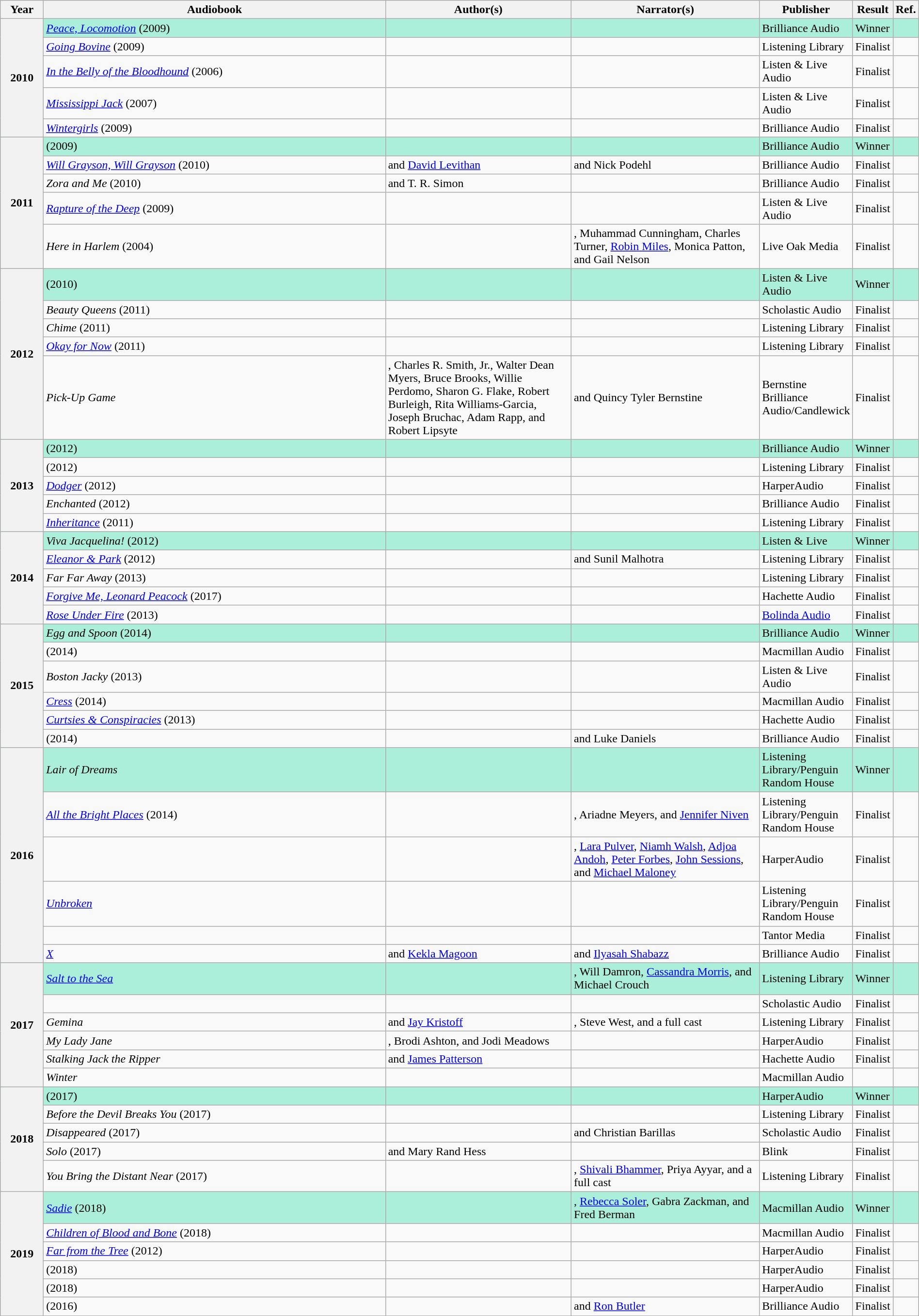<table class="wikitable sortable mw-collapsible" style="width:100%">
<tr>
<th style="width:5%;">Year</th>
<th style="width:43%;">Audiobook</th>
<th scope="col" width="23%">Author(s)</th>
<th scope="col" width="23%">Narrator(s)</th>
<th style="width:19%;">Publisher</th>
<th scope="col" width="6%">Result</th>
<th scope="col" width="5%">Ref.</th>
</tr>
<tr style="background:#ABEED9">
<th rowspan="5">2010<br></th>
<td><a href='#'><em>Peace, Locomotion</em></a> (2009)</td>
<td></td>
<td></td>
<td>Brilliance Audio</td>
<td>Winner</td>
<td></td>
</tr>
<tr>
<td><em><a href='#'>Going Bovine</a></em> (2009)</td>
<td></td>
<td></td>
<td>Listening Library</td>
<td>Finalist</td>
<td></td>
</tr>
<tr>
<td><em><a href='#'>In the Belly of the Bloodhound</a></em> (2006)</td>
<td></td>
<td></td>
<td>Listen & Live Audio</td>
<td>Finalist</td>
<td></td>
</tr>
<tr>
<td><em><a href='#'>Mississippi Jack</a></em> (2007)</td>
<td></td>
<td></td>
<td>Listen & Live Audio</td>
<td>Finalist</td>
<td></td>
</tr>
<tr>
<td><em><a href='#'>Wintergirls</a></em> (2009)</td>
<td></td>
<td></td>
<td>Brilliance Audio</td>
<td>Finalist</td>
<td></td>
</tr>
<tr style="background:#ABEED9">
<th rowspan="5">2011<br></th>
<td><em></em> (2009)</td>
<td></td>
<td></td>
<td>Brilliance Audio</td>
<td>Winner</td>
<td></td>
</tr>
<tr>
<td><em><a href='#'>Will Grayson, Will Grayson</a></em> (2010)</td>
<td> and <a href='#'>David Levithan</a></td>
<td>and Nick Podehl</td>
<td>Brilliance Audio</td>
<td>Finalist</td>
<td></td>
</tr>
<tr>
<td><em>Zora and Me</em> (2010)</td>
<td> and T. R. Simon</td>
<td></td>
<td>Brilliance Audio</td>
<td>Finalist</td>
<td></td>
</tr>
<tr>
<td><em><a href='#'>Rapture of the Deep</a></em> (2009)</td>
<td></td>
<td></td>
<td>Listen & Live Audio</td>
<td>Finalist</td>
<td></td>
</tr>
<tr>
<td><em>Here in Harlem</em> (2004)</td>
<td></td>
<td>, Muhammad Cunningham, Charles Turner, <a href='#'>Robin Miles</a>, Monica Patton, and Gail Nelson</td>
<td>Live Oak Media</td>
<td>Finalist</td>
<td></td>
</tr>
<tr style="background:#ABEED9">
<th rowspan="5">2012<br></th>
<td><em></em> (2010)</td>
<td></td>
<td></td>
<td>Listen & Live Audio</td>
<td>Winner</td>
<td></td>
</tr>
<tr>
<td><em>Beauty Queens</em> (2011)</td>
<td></td>
<td></td>
<td>Scholastic Audio</td>
<td>Finalist</td>
<td></td>
</tr>
<tr>
<td><em>Chime</em> (2011)</td>
<td></td>
<td></td>
<td>Listening Library</td>
<td>Finalist</td>
<td></td>
</tr>
<tr>
<td><em><a href='#'>Okay for Now</a></em> (2011)</td>
<td></td>
<td></td>
<td>Listening Library</td>
<td>Finalist</td>
<td></td>
</tr>
<tr>
<td><em>Pick-Up Game</em></td>
<td>, Charles R. Smith, Jr., Walter Dean Myers, Bruce Brooks, Willie Perdomo, Sharon G. Flake, Robert Burleigh, Rita Williams-Garcia, Joseph Bruchac, Adam Rapp, and Robert Lipsyte</td>
<td> and Quincy Tyler Bernstine</td>
<td>Bernstine Brilliance Audio/Candlewick</td>
<td>Finalist</td>
<td></td>
</tr>
<tr style="background:#ABEED9">
<th rowspan="5">2013<br></th>
<td><em></em> (2012)</td>
<td></td>
<td></td>
<td>Brilliance Audio</td>
<td>Winner</td>
<td></td>
</tr>
<tr>
<td><em></em> (2012)</td>
<td></td>
<td></td>
<td>Listening Library</td>
<td>Finalist</td>
<td></td>
</tr>
<tr>
<td><em><a href='#'>Dodger</a></em> (2012)</td>
<td></td>
<td></td>
<td>HarperAudio</td>
<td>Finalist</td>
<td></td>
</tr>
<tr>
<td><em>Enchanted</em> (2012)</td>
<td></td>
<td></td>
<td>Brilliance Audio</td>
<td>Finalist</td>
<td></td>
</tr>
<tr>
<td><em><a href='#'>Inheritance</a></em> (2011)</td>
<td></td>
<td></td>
<td>Listening Library</td>
<td>Finalist</td>
<td></td>
</tr>
<tr style="background:#ABEED9">
<th rowspan="5">2014<br></th>
<td><em>Viva Jacquelina!</em> (2012)</td>
<td></td>
<td></td>
<td>Listen & Live</td>
<td>Winner</td>
<td></td>
</tr>
<tr>
<td><em><a href='#'>Eleanor & Park</a></em> (2012)</td>
<td></td>
<td> and Sunil Malhotra</td>
<td>Listening Library</td>
<td>Finalist</td>
<td></td>
</tr>
<tr>
<td><em>Far Far Away</em> (2013)</td>
<td></td>
<td></td>
<td>Listening Library</td>
<td>Finalist</td>
<td></td>
</tr>
<tr>
<td><em><a href='#'>Forgive Me, Leonard Peacock</a></em> (2017)</td>
<td></td>
<td></td>
<td>Hachette Audio</td>
<td>Finalist</td>
<td></td>
</tr>
<tr>
<td><em><a href='#'>Rose Under Fire</a></em> (2013)</td>
<td></td>
<td></td>
<td><a href='#'>Bolinda Audio</a></td>
<td>Finalist</td>
<td></td>
</tr>
<tr style="background:#ABEED9">
<th rowspan="6">2015<br></th>
<td><em>Egg and Spoon</em> (2014)</td>
<td></td>
<td></td>
<td>Brilliance Audio</td>
<td>Winner</td>
<td></td>
</tr>
<tr>
<td><em></em> (2014)</td>
<td></td>
<td></td>
<td>Macmillan Audio</td>
<td>Finalist</td>
<td></td>
</tr>
<tr>
<td><em>Boston Jacky</em> (2013)</td>
<td></td>
<td></td>
<td>Listen & Live Audio</td>
<td>Finalist</td>
<td></td>
</tr>
<tr>
<td><em><a href='#'>Cress</a></em> (2014)</td>
<td></td>
<td></td>
<td>Macmillan Audio</td>
<td>Finalist</td>
<td></td>
</tr>
<tr>
<td><em><a href='#'>Curtsies & Conspiracies</a></em> (2013)</td>
<td></td>
<td></td>
<td>Hachette Audio</td>
<td>Finalist</td>
<td></td>
</tr>
<tr>
<td><em></em> (2014)</td>
<td></td>
<td> and Luke Daniels</td>
<td>Brilliance Audio</td>
<td>Finalist</td>
<td></td>
</tr>
<tr style="background:#ABEED9">
<th rowspan="6">2016<br></th>
<td><em>Lair of Dreams</em></td>
<td></td>
<td></td>
<td>Listening Library/Penguin Random House</td>
<td>Winner</td>
<td></td>
</tr>
<tr>
<td><em><a href='#'>All the Bright Places</a></em> (2014)</td>
<td></td>
<td>, Ariadne Meyers, and <a href='#'>Jennifer Niven</a></td>
<td>Listening Library/Penguin Random House</td>
<td>Finalist</td>
<td></td>
</tr>
<tr>
<td><em></em></td>
<td></td>
<td>, <a href='#'>Lara Pulver</a>, <a href='#'>Niamh Walsh</a>, <a href='#'>Adjoa Andoh</a>, <a href='#'>Peter Forbes</a>, <a href='#'>John Sessions</a>, and <a href='#'>Michael Maloney</a></td>
<td>HarperAudio</td>
<td>Finalist</td>
<td></td>
</tr>
<tr>
<td><em><a href='#'>Unbroken</a></em></td>
<td></td>
<td></td>
<td>Listening Library/Penguin Random House</td>
<td>Finalist</td>
<td></td>
</tr>
<tr>
<td><em></em></td>
<td></td>
<td></td>
<td>Tantor Media</td>
<td>Finalist</td>
<td></td>
</tr>
<tr>
<td><em><a href='#'>X</a></em></td>
<td> and <a href='#'>Kekla Magoon</a></td>
<td> and <a href='#'>Ilyasah Shabazz</a></td>
<td>Brilliance Audio</td>
<td>Finalist</td>
<td></td>
</tr>
<tr style="background:#ABEED9">
<th rowspan="6">2017<br></th>
<td><em><a href='#'>Salt to the Sea</a></em></td>
<td></td>
<td>, Will Damron, <a href='#'>Cassandra Morris</a>, and Michael Crouch</td>
<td>Listening Library</td>
<td>Winner</td>
<td></td>
</tr>
<tr>
<td><em></em></td>
<td></td>
<td></td>
<td>Scholastic Audio</td>
<td>Finalist</td>
<td></td>
</tr>
<tr>
<td><em>Gemina</em></td>
<td> and <a href='#'>Jay Kristoff</a></td>
<td>, Steve West, and a full cast</td>
<td>Listening Library</td>
<td>Finalist</td>
<td></td>
</tr>
<tr>
<td><em>My Lady Jane</em></td>
<td>, Brodi Ashton, and Jodi Meadows</td>
<td></td>
<td>HarperAudio</td>
<td>Finalist</td>
<td></td>
</tr>
<tr>
<td><em>Stalking Jack the Ripper</em></td>
<td> and <a href='#'>James Patterson</a></td>
<td></td>
<td>Hachette Audio</td>
<td>Finalist</td>
<td></td>
</tr>
<tr>
<td><em>Winter</em></td>
<td></td>
<td></td>
<td>Macmillan Audio</td>
<td></td>
<td></td>
</tr>
<tr style="background:#ABEED9">
<th rowspan="5">2018<br></th>
<td><em></em> (2017)</td>
<td></td>
<td></td>
<td>HarperAudio</td>
<td>Winner</td>
<td></td>
</tr>
<tr>
<td><em>Before the Devil Breaks You</em> (2017)</td>
<td></td>
<td></td>
<td>Listening Library</td>
<td>Finalist</td>
<td></td>
</tr>
<tr>
<td><em>Disappeared</em> (2017)</td>
<td></td>
<td> and Christian Barillas</td>
<td>Scholastic Audio</td>
<td>Finalist</td>
<td></td>
</tr>
<tr>
<td><em>Solo</em> (2017)</td>
<td> and Mary Rand Hess</td>
<td></td>
<td>Blink</td>
<td>Finalist</td>
<td></td>
</tr>
<tr>
<td><em>You Bring the Distant Near</em> (2017)</td>
<td></td>
<td>, <a href='#'>Shivali Bhammer</a>, Priya Ayyar, and a full cast</td>
<td>Listening Library</td>
<td>Finalist</td>
<td></td>
</tr>
<tr style="background:#ABEED9">
<th rowspan="6">2019<br></th>
<td><em><a href='#'>Sadie</a></em> (2018)</td>
<td></td>
<td>, <a href='#'>Rebecca Soler</a>, Gabra Zackman, and Fred Berman</td>
<td>Macmillan Audio</td>
<td>Winner</td>
<td></td>
</tr>
<tr>
<td><em><a href='#'>Children of Blood and Bone</a></em> (2018)</td>
<td></td>
<td></td>
<td>Macmillan Audio</td>
<td>Finalist</td>
<td></td>
</tr>
<tr>
<td><em><a href='#'>Far from the Tree</a></em> (2012)</td>
<td></td>
<td></td>
<td>HarperAudio</td>
<td>Finalist</td>
<td></td>
</tr>
<tr>
<td><em></em> (2018)</td>
<td></td>
<td></td>
<td>HarperAudio</td>
<td>Finalist</td>
<td></td>
</tr>
<tr>
<td><em></em> (2018)</td>
<td></td>
<td></td>
<td>HarperAudio</td>
<td>Finalist</td>
<td></td>
</tr>
<tr>
<td><em></em> (2016)</td>
<td></td>
<td> and <a href='#'>Ron Butler</a></td>
<td>Brilliance Audio</td>
<td>Finalist</td>
<td></td>
</tr>
</table>
